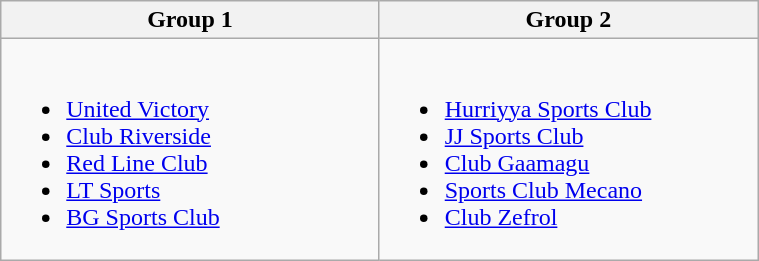<table class="wikitable" width=40%>
<tr>
<th width=25%>Group 1</th>
<th width=25%>Group 2</th>
</tr>
<tr>
<td valign=top><br><ul><li><a href='#'>United Victory</a></li><li><a href='#'>Club Riverside</a></li><li><a href='#'>Red Line Club</a></li><li><a href='#'>LT Sports</a></li><li><a href='#'>BG Sports Club</a></li></ul></td>
<td valign=top><br><ul><li><a href='#'>Hurriyya Sports Club</a></li><li><a href='#'>JJ Sports Club</a></li><li><a href='#'>Club Gaamagu</a></li><li><a href='#'>Sports Club Mecano</a></li><li><a href='#'>Club Zefrol</a></li></ul></td>
</tr>
</table>
